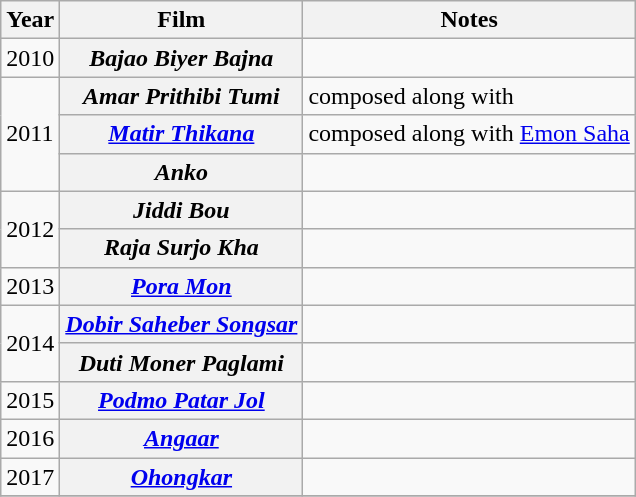<table class="wikitable sortable">
<tr>
<th>Year</th>
<th>Film</th>
<th>Notes</th>
</tr>
<tr>
<td>2010</td>
<th><em>Bajao Biyer Bajna</em></th>
<td></td>
</tr>
<tr>
<td rowspan=3>2011</td>
<th><em>Amar Prithibi Tumi</em></th>
<td>composed along with</td>
</tr>
<tr>
<th><em><a href='#'>Matir Thikana</a></em></th>
<td>composed along with <a href='#'>Emon Saha</a></td>
</tr>
<tr>
<th><em>Anko</em></th>
<td></td>
</tr>
<tr>
<td rowspan=2>2012</td>
<th><em>Jiddi Bou</em></th>
<td></td>
</tr>
<tr>
<th><em>Raja Surjo Kha</em></th>
<td></td>
</tr>
<tr>
<td>2013</td>
<th><em><a href='#'>Pora Mon</a></em></th>
<td></td>
</tr>
<tr>
<td rowspan=2>2014</td>
<th><em><a href='#'>Dobir Saheber Songsar</a></em></th>
<td></td>
</tr>
<tr>
<th><em>Duti Moner Paglami</em></th>
<td></td>
</tr>
<tr>
<td>2015</td>
<th><em><a href='#'>Podmo Patar Jol</a></em></th>
<td></td>
</tr>
<tr>
<td>2016</td>
<th><em><a href='#'>Angaar</a></em></th>
<td></td>
</tr>
<tr>
<td>2017</td>
<th><em><a href='#'>Ohongkar</a></em></th>
<td></td>
</tr>
<tr>
</tr>
</table>
